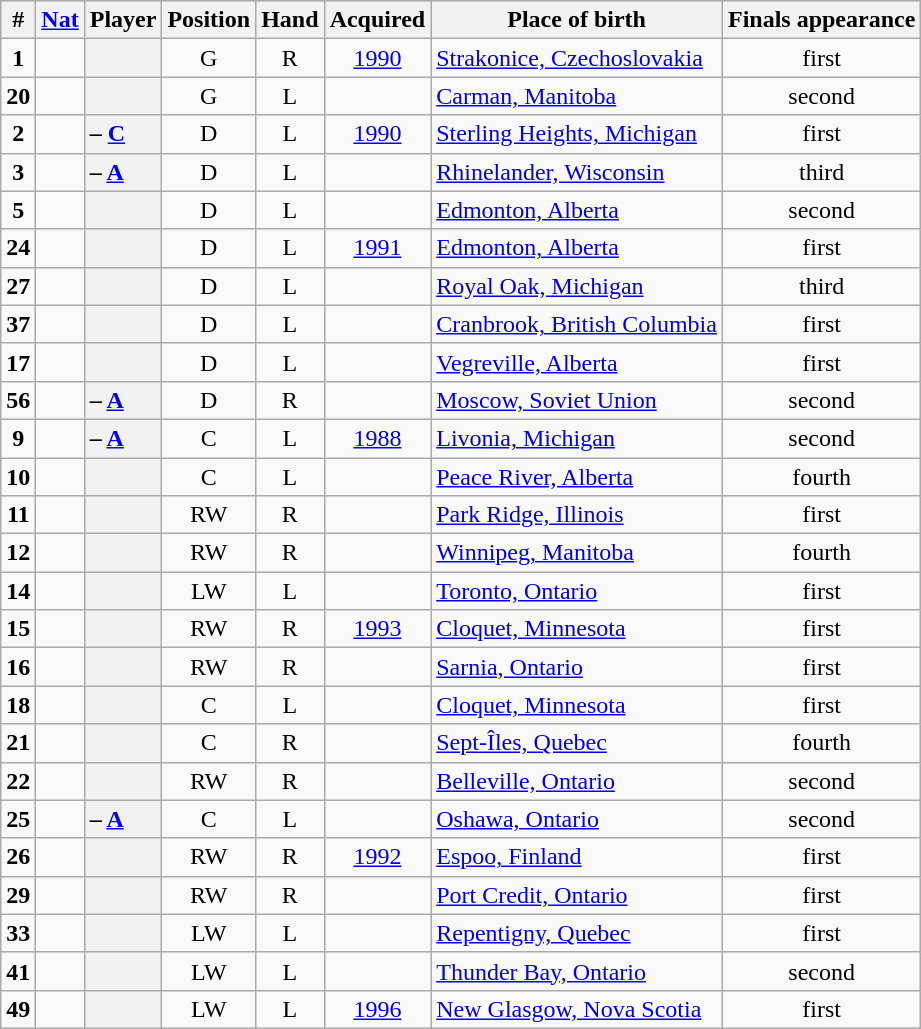<table class="sortable wikitable plainrowheaders" style="text-align:center;">
<tr style="background:#ddd;">
<th scope="col">#</th>
<th scope="col"><a href='#'>Nat</a></th>
<th scope="col">Player</th>
<th scope="col">Position</th>
<th scope="col">Hand</th>
<th scope="col">Acquired</th>
<th scope="col" class="unsortable">Place of birth</th>
<th scope="col" class="unsortable">Finals appearance</th>
</tr>
<tr>
<td><strong>1</strong></td>
<td></td>
<th scope="row" style="text-align:left;"></th>
<td>G</td>
<td>R</td>
<td><a href='#'>1990</a></td>
<td style="text-align:left;"><a href='#'>Strakonice, Czechoslovakia</a></td>
<td>first </td>
</tr>
<tr>
<td><strong>20</strong></td>
<td></td>
<th scope="row" style="text-align:left;"></th>
<td>G</td>
<td>L</td>
<td></td>
<td style="text-align:left;"><a href='#'>Carman, Manitoba</a></td>
<td>second </td>
</tr>
<tr>
<td><strong>2</strong></td>
<td></td>
<th scope="row" style="text-align:left;"> – <strong><a href='#'>C</a></strong></th>
<td>D</td>
<td>L</td>
<td><a href='#'>1990</a></td>
<td style="text-align:left;"><a href='#'>Sterling Heights, Michigan</a></td>
<td>first</td>
</tr>
<tr>
<td><strong>3</strong></td>
<td></td>
<th scope="row" style="text-align:left;"> – <strong><a href='#'>A</a></strong></th>
<td>D</td>
<td>L</td>
<td></td>
<td style="text-align:left;"><a href='#'>Rhinelander, Wisconsin</a></td>
<td>third </td>
</tr>
<tr>
<td><strong>5</strong></td>
<td></td>
<th scope="row" style="text-align:left;"></th>
<td>D</td>
<td>L</td>
<td></td>
<td style="text-align:left;"><a href='#'>Edmonton, Alberta</a></td>
<td>second </td>
</tr>
<tr>
<td><strong>24</strong></td>
<td></td>
<th scope="row" style="text-align:left;"></th>
<td>D</td>
<td>L</td>
<td><a href='#'>1991</a></td>
<td style="text-align:left;"><a href='#'>Edmonton, Alberta</a></td>
<td>first</td>
</tr>
<tr>
<td><strong>27</strong></td>
<td></td>
<th scope="row" style="text-align:left;"></th>
<td>D</td>
<td>L</td>
<td></td>
<td style="text-align:left;"><a href='#'>Royal Oak, Michigan</a></td>
<td>third </td>
</tr>
<tr>
<td><strong>37</strong></td>
<td></td>
<th scope="row" style="text-align:left;"></th>
<td>D</td>
<td>L</td>
<td></td>
<td style="text-align:left;"><a href='#'>Cranbrook, British Columbia</a></td>
<td>first </td>
</tr>
<tr>
<td><strong>17</strong></td>
<td></td>
<th scope="row" style="text-align:left;"></th>
<td>D</td>
<td>L</td>
<td></td>
<td style="text-align:left;"><a href='#'>Vegreville, Alberta</a></td>
<td>first </td>
</tr>
<tr>
<td><strong>56</strong></td>
<td></td>
<th scope="row" style="text-align:left;"> – <strong><a href='#'>A</a></strong></th>
<td>D</td>
<td>R</td>
<td></td>
<td style="text-align:left;"><a href='#'>Moscow, Soviet Union</a></td>
<td>second </td>
</tr>
<tr>
<td><strong>9</strong></td>
<td></td>
<th scope="row" style="text-align:left;"> – <strong><a href='#'>A</a></strong></th>
<td>C</td>
<td>L</td>
<td><a href='#'>1988</a></td>
<td style="text-align:left;"><a href='#'>Livonia, Michigan</a></td>
<td>second </td>
</tr>
<tr>
<td><strong>10</strong></td>
<td></td>
<th scope="row" style="text-align:left;"></th>
<td>C</td>
<td>L</td>
<td></td>
<td style="text-align:left;"><a href='#'>Peace River, Alberta</a></td>
<td>fourth </td>
</tr>
<tr>
<td><strong>11</strong></td>
<td></td>
<th scope="row" style="text-align:left;"></th>
<td>RW</td>
<td>R</td>
<td></td>
<td style="text-align:left;"><a href='#'>Park Ridge, Illinois</a></td>
<td>first</td>
</tr>
<tr>
<td><strong>12</strong></td>
<td></td>
<th scope="row" style="text-align:left;"></th>
<td>RW</td>
<td>R</td>
<td></td>
<td style="text-align:left;"><a href='#'>Winnipeg, Manitoba</a></td>
<td>fourth </td>
</tr>
<tr>
<td><strong>14</strong></td>
<td></td>
<th scope="row" style="text-align:left;"></th>
<td>LW</td>
<td>L</td>
<td></td>
<td style="text-align:left;"><a href='#'>Toronto, Ontario</a></td>
<td>first</td>
</tr>
<tr>
<td><strong>15</strong></td>
<td></td>
<th scope="row" style="text-align:left;"></th>
<td>RW</td>
<td>R</td>
<td><a href='#'>1993</a></td>
<td style="text-align:left;"><a href='#'>Cloquet, Minnesota</a></td>
<td>first</td>
</tr>
<tr>
<td><strong>16</strong></td>
<td></td>
<th scope="row" style="text-align:left;"></th>
<td>RW</td>
<td>R</td>
<td></td>
<td style="text-align:left;"><a href='#'>Sarnia, Ontario</a></td>
<td>first</td>
</tr>
<tr>
<td><strong>18</strong></td>
<td></td>
<th scope="row" style="text-align:left;"></th>
<td>C</td>
<td>L</td>
<td></td>
<td style="text-align:left;"><a href='#'>Cloquet, Minnesota</a></td>
<td>first </td>
</tr>
<tr>
<td><strong>21</strong></td>
<td></td>
<th scope="row" style="text-align:left;"></th>
<td>C</td>
<td>R</td>
<td></td>
<td style="text-align:left;"><a href='#'>Sept-Îles, Quebec</a></td>
<td>fourth </td>
</tr>
<tr>
<td><strong>22</strong></td>
<td></td>
<th scope="row" style="text-align:left;"></th>
<td>RW</td>
<td>R</td>
<td></td>
<td style="text-align:left;"><a href='#'>Belleville, Ontario</a></td>
<td>second </td>
</tr>
<tr>
<td><strong>25</strong></td>
<td></td>
<th scope="row" style="text-align:left;"> – <strong><a href='#'>A</a></strong></th>
<td>C</td>
<td>L</td>
<td></td>
<td style="text-align:left;"><a href='#'>Oshawa, Ontario</a></td>
<td>second </td>
</tr>
<tr>
<td><strong>26</strong></td>
<td></td>
<th scope="row" style="text-align:left;"></th>
<td>RW</td>
<td>R</td>
<td><a href='#'>1992</a></td>
<td style="text-align:left;"><a href='#'>Espoo, Finland</a></td>
<td>first</td>
</tr>
<tr>
<td><strong>29</strong></td>
<td></td>
<th scope="row" style="text-align:left;"></th>
<td>RW</td>
<td>R</td>
<td></td>
<td style="text-align:left;"><a href='#'>Port Credit, Ontario</a></td>
<td>first </td>
</tr>
<tr>
<td><strong>33</strong></td>
<td></td>
<th scope="row" style="text-align:left;"></th>
<td>LW</td>
<td>L</td>
<td></td>
<td style="text-align:left;"><a href='#'>Repentigny, Quebec</a></td>
<td>first</td>
</tr>
<tr>
<td><strong>41</strong></td>
<td></td>
<th scope="row" style="text-align:left;"></th>
<td>LW</td>
<td>L</td>
<td></td>
<td style="text-align:left;"><a href='#'>Thunder Bay, Ontario</a></td>
<td>second </td>
</tr>
<tr>
<td><strong>49</strong></td>
<td></td>
<th scope="row" style="text-align:left;"></th>
<td>LW</td>
<td>L</td>
<td><a href='#'>1996</a></td>
<td style="text-align:left;"><a href='#'>New Glasgow, Nova Scotia</a></td>
<td>first</td>
</tr>
</table>
